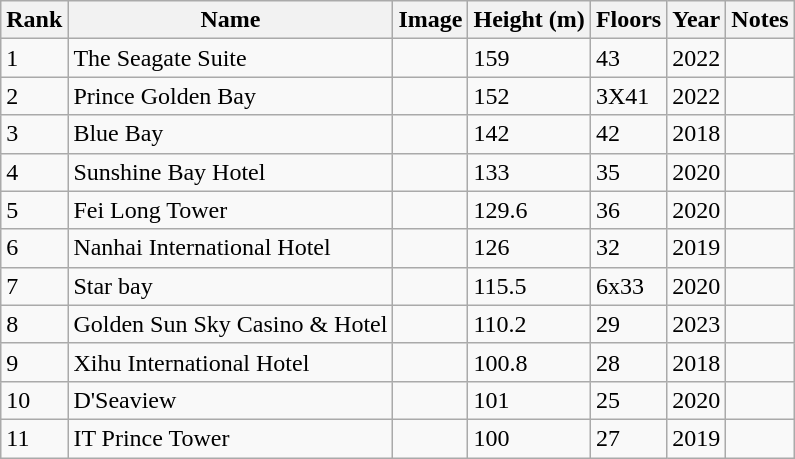<table class="wikitable sortable">
<tr>
<th>Rank</th>
<th>Name</th>
<th class="unsortable">Image</th>
<th>Height (m)</th>
<th>Floors</th>
<th>Year</th>
<th class="unsortable">Notes</th>
</tr>
<tr>
<td>1</td>
<td>The Seagate Suite</td>
<td></td>
<td>159</td>
<td>43</td>
<td>2022</td>
<td></td>
</tr>
<tr>
<td>2</td>
<td>Prince Golden Bay</td>
<td></td>
<td>152</td>
<td>3X41</td>
<td>2022</td>
<td></td>
</tr>
<tr>
<td>3</td>
<td>Blue Bay</td>
<td></td>
<td>142</td>
<td>42</td>
<td>2018</td>
<td></td>
</tr>
<tr>
<td>4</td>
<td>Sunshine Bay Hotel</td>
<td></td>
<td>133</td>
<td>35</td>
<td>2020</td>
<td></td>
</tr>
<tr>
<td>5</td>
<td>Fei Long Tower</td>
<td></td>
<td>129.6</td>
<td>36</td>
<td>2020</td>
<td></td>
</tr>
<tr>
<td>6</td>
<td>Nanhai International Hotel</td>
<td></td>
<td>126</td>
<td>32</td>
<td>2019</td>
<td></td>
</tr>
<tr>
<td>7</td>
<td>Star bay</td>
<td></td>
<td>115.5</td>
<td>6x33</td>
<td>2020</td>
<td></td>
</tr>
<tr>
<td>8</td>
<td>Golden Sun Sky Casino & Hotel</td>
<td></td>
<td>110.2</td>
<td>29</td>
<td>2023</td>
<td></td>
</tr>
<tr>
<td>9</td>
<td>Xihu International Hotel</td>
<td></td>
<td>100.8</td>
<td>28</td>
<td>2018</td>
<td></td>
</tr>
<tr>
<td>10</td>
<td>D'Seaview</td>
<td></td>
<td>101</td>
<td>25</td>
<td>2020</td>
<td></td>
</tr>
<tr>
<td>11</td>
<td>IT Prince Tower</td>
<td></td>
<td>100</td>
<td>27</td>
<td>2019</td>
<td></td>
</tr>
</table>
